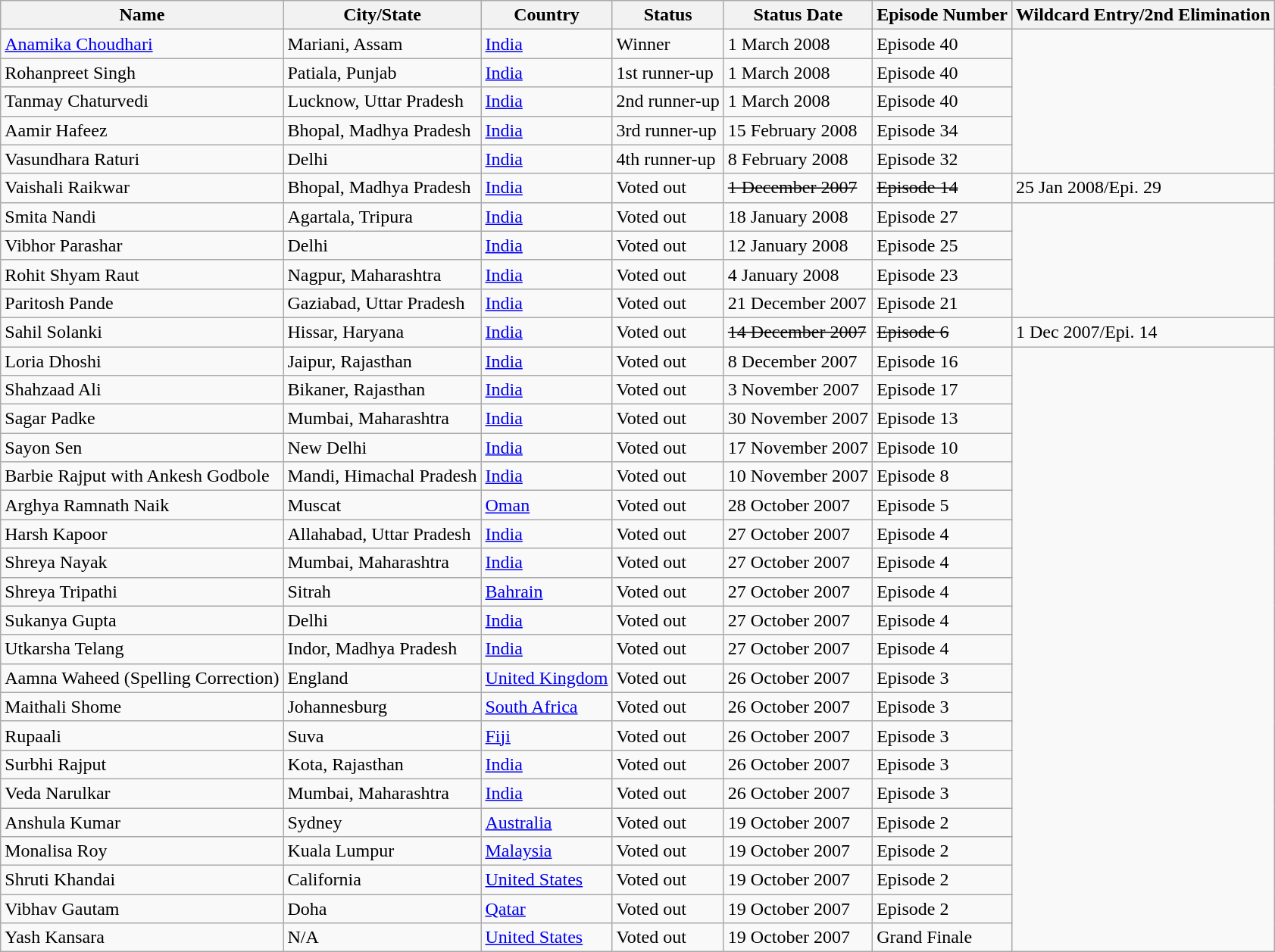<table class="wikitable">
<tr>
<th>Name</th>
<th>City/State</th>
<th>Country</th>
<th>Status</th>
<th>Status Date</th>
<th>Episode Number</th>
<th>Wildcard Entry/2nd Elimination</th>
</tr>
<tr>
<td><a href='#'>Anamika Choudhari</a></td>
<td>Mariani, Assam</td>
<td><a href='#'>India</a></td>
<td>Winner</td>
<td>1 March 2008</td>
<td>Episode 40</td>
<td rowspan=5></td>
</tr>
<tr>
<td>Rohanpreet Singh</td>
<td>Patiala, Punjab</td>
<td><a href='#'>India</a></td>
<td>1st runner-up</td>
<td>1 March 2008</td>
<td>Episode 40</td>
</tr>
<tr>
<td>Tanmay Chaturvedi</td>
<td>Lucknow, Uttar Pradesh</td>
<td><a href='#'>India</a></td>
<td>2nd runner-up</td>
<td>1 March 2008</td>
<td>Episode 40</td>
</tr>
<tr>
<td>Aamir Hafeez</td>
<td>Bhopal, Madhya Pradesh</td>
<td><a href='#'>India</a></td>
<td>3rd runner-up</td>
<td>15 February 2008</td>
<td>Episode 34</td>
</tr>
<tr>
<td>Vasundhara Raturi</td>
<td>Delhi</td>
<td><a href='#'>India</a></td>
<td>4th runner-up</td>
<td>8 February 2008</td>
<td>Episode 32</td>
</tr>
<tr>
<td>Vaishali Raikwar</td>
<td>Bhopal, Madhya Pradesh</td>
<td><a href='#'>India</a></td>
<td>Voted out</td>
<td><s>1 December 2007</s></td>
<td><s>Episode 14</s></td>
<td>25 Jan 2008/Epi. 29</td>
</tr>
<tr>
<td>Smita Nandi</td>
<td>Agartala, Tripura</td>
<td><a href='#'>India</a></td>
<td>Voted out</td>
<td>18 January 2008</td>
<td>Episode 27</td>
<td rowspan=4></td>
</tr>
<tr>
<td>Vibhor Parashar</td>
<td>Delhi</td>
<td><a href='#'>India</a></td>
<td>Voted out</td>
<td>12 January 2008</td>
<td>Episode 25</td>
</tr>
<tr>
<td Rohit Raut>Rohit Shyam Raut</td>
<td>Nagpur, Maharashtra</td>
<td><a href='#'>India</a></td>
<td>Voted out</td>
<td>4 January 2008</td>
<td>Episode 23</td>
</tr>
<tr>
<td>Paritosh Pande</td>
<td>Gaziabad, Uttar Pradesh</td>
<td><a href='#'>India</a></td>
<td>Voted out</td>
<td>21 December 2007</td>
<td>Episode 21</td>
</tr>
<tr>
<td>Sahil Solanki</td>
<td>Hissar, Haryana</td>
<td><a href='#'>India</a></td>
<td>Voted out</td>
<td><s>14 December 2007</s></td>
<td><s>Episode 6</s></td>
<td>1 Dec 2007/Epi. 14</td>
</tr>
<tr>
<td>Loria Dhoshi</td>
<td>Jaipur, Rajasthan</td>
<td><a href='#'>India</a></td>
<td>Voted out</td>
<td>8 December 2007</td>
<td>Episode 16</td>
<td rowspan=21></td>
</tr>
<tr>
<td>Shahzaad Ali</td>
<td>Bikaner, Rajasthan</td>
<td><a href='#'>India</a></td>
<td>Voted out</td>
<td>3 November 2007</td>
<td>Episode 17</td>
</tr>
<tr>
<td>Sagar Padke</td>
<td>Mumbai, Maharashtra</td>
<td><a href='#'>India</a></td>
<td>Voted out</td>
<td>30 November 2007</td>
<td>Episode 13</td>
</tr>
<tr>
<td>Sayon Sen</td>
<td>New Delhi</td>
<td><a href='#'>India</a></td>
<td>Voted out</td>
<td>17 November 2007</td>
<td>Episode 10</td>
</tr>
<tr>
<td>Barbie Rajput with Ankesh Godbole</td>
<td>Mandi, Himachal Pradesh</td>
<td><a href='#'>India</a></td>
<td>Voted out</td>
<td>10 November 2007</td>
<td>Episode 8</td>
</tr>
<tr>
<td>Arghya Ramnath Naik</td>
<td>Muscat</td>
<td><a href='#'>Oman</a></td>
<td>Voted out</td>
<td>28 October 2007</td>
<td>Episode 5</td>
</tr>
<tr>
<td>Harsh Kapoor</td>
<td>Allahabad, Uttar Pradesh</td>
<td><a href='#'>India</a></td>
<td>Voted out</td>
<td>27 October 2007</td>
<td>Episode 4</td>
</tr>
<tr>
<td>Shreya Nayak</td>
<td>Mumbai, Maharashtra</td>
<td><a href='#'>India</a></td>
<td>Voted out</td>
<td>27 October 2007</td>
<td>Episode 4</td>
</tr>
<tr>
<td>Shreya Tripathi</td>
<td>Sitrah</td>
<td><a href='#'>Bahrain</a></td>
<td>Voted out</td>
<td>27 October 2007</td>
<td>Episode 4</td>
</tr>
<tr>
<td>Sukanya Gupta</td>
<td>Delhi</td>
<td><a href='#'>India</a></td>
<td>Voted out</td>
<td>27 October 2007</td>
<td>Episode 4</td>
</tr>
<tr>
<td>Utkarsha Telang</td>
<td>Indor, Madhya Pradesh</td>
<td><a href='#'>India</a></td>
<td>Voted out</td>
<td>27 October 2007</td>
<td>Episode 4</td>
</tr>
<tr>
<td>Aamna Waheed (Spelling Correction)</td>
<td>England</td>
<td><a href='#'>United Kingdom</a></td>
<td>Voted out</td>
<td>26 October 2007</td>
<td>Episode 3</td>
</tr>
<tr>
<td>Maithali Shome</td>
<td>Johannesburg</td>
<td><a href='#'>South Africa</a></td>
<td>Voted out</td>
<td>26 October 2007</td>
<td>Episode 3</td>
</tr>
<tr>
<td>Rupaali</td>
<td>Suva</td>
<td><a href='#'>Fiji</a></td>
<td>Voted out</td>
<td>26 October 2007</td>
<td>Episode 3</td>
</tr>
<tr>
<td>Surbhi Rajput</td>
<td>Kota, Rajasthan</td>
<td><a href='#'>India</a></td>
<td>Voted out</td>
<td>26 October 2007</td>
<td>Episode 3</td>
</tr>
<tr>
<td>Veda Narulkar</td>
<td>Mumbai, Maharashtra</td>
<td><a href='#'>India</a></td>
<td>Voted out</td>
<td>26 October 2007</td>
<td>Episode 3</td>
</tr>
<tr>
<td>Anshula Kumar</td>
<td>Sydney</td>
<td><a href='#'>Australia</a></td>
<td>Voted out</td>
<td>19 October 2007</td>
<td>Episode 2</td>
</tr>
<tr>
<td>Monalisa Roy</td>
<td>Kuala Lumpur</td>
<td><a href='#'>Malaysia</a></td>
<td>Voted out</td>
<td>19 October 2007</td>
<td>Episode 2</td>
</tr>
<tr>
<td>Shruti Khandai</td>
<td>California</td>
<td><a href='#'>United States</a></td>
<td>Voted out</td>
<td>19 October 2007</td>
<td>Episode 2</td>
</tr>
<tr>
<td>Vibhav Gautam</td>
<td>Doha</td>
<td><a href='#'>Qatar</a></td>
<td>Voted out</td>
<td>19 October 2007</td>
<td>Episode 2</td>
</tr>
<tr>
<td>Yash Kansara</td>
<td>N/A</td>
<td><a href='#'>United States</a></td>
<td>Voted out</td>
<td>19 October 2007</td>
<td>Grand Finale</td>
</tr>
</table>
